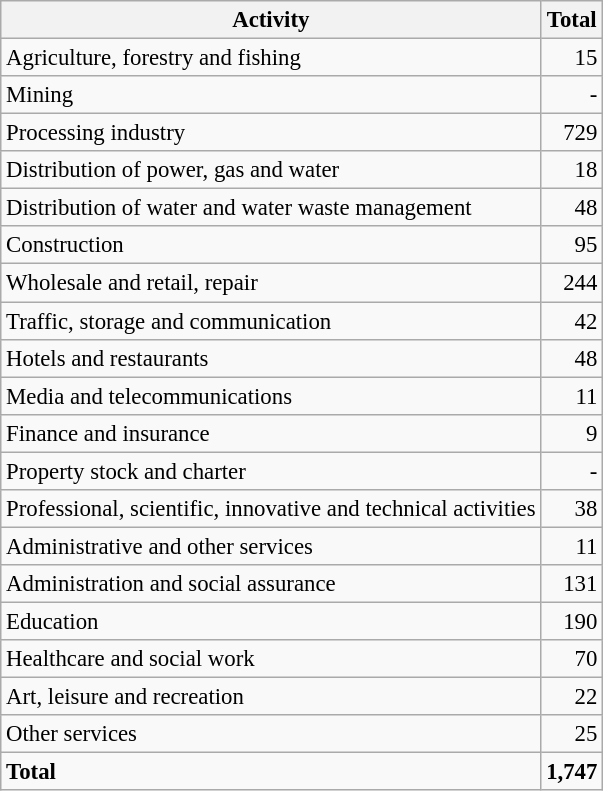<table class="wikitable sortable" style="font-size:95%;">
<tr>
<th>Activity</th>
<th>Total</th>
</tr>
<tr>
<td>Agriculture, forestry and fishing</td>
<td align="right">15</td>
</tr>
<tr>
<td>Mining</td>
<td align="right">-</td>
</tr>
<tr>
<td>Processing industry</td>
<td align="right">729</td>
</tr>
<tr>
<td>Distribution of power, gas and water</td>
<td align="right">18</td>
</tr>
<tr>
<td>Distribution of water and water waste management</td>
<td align="right">48</td>
</tr>
<tr>
<td>Construction</td>
<td align="right">95</td>
</tr>
<tr>
<td>Wholesale and retail, repair</td>
<td align="right">244</td>
</tr>
<tr>
<td>Traffic, storage and communication</td>
<td align="right">42</td>
</tr>
<tr>
<td>Hotels and restaurants</td>
<td align="right">48</td>
</tr>
<tr>
<td>Media and telecommunications</td>
<td align="right">11</td>
</tr>
<tr>
<td>Finance and insurance</td>
<td align="right">9</td>
</tr>
<tr>
<td>Property stock and charter</td>
<td align="right">-</td>
</tr>
<tr>
<td>Professional, scientific, innovative and technical activities</td>
<td align="right">38</td>
</tr>
<tr>
<td>Administrative and other services</td>
<td align="right">11</td>
</tr>
<tr>
<td>Administration and social assurance</td>
<td align="right">131</td>
</tr>
<tr>
<td>Education</td>
<td align="right">190</td>
</tr>
<tr>
<td>Healthcare and social work</td>
<td align="right">70</td>
</tr>
<tr>
<td>Art, leisure and recreation</td>
<td align="right">22</td>
</tr>
<tr>
<td>Other services</td>
<td align="right">25</td>
</tr>
<tr class="sortbottom">
<td><strong>Total</strong></td>
<td align="right"><strong>1,747</strong></td>
</tr>
</table>
